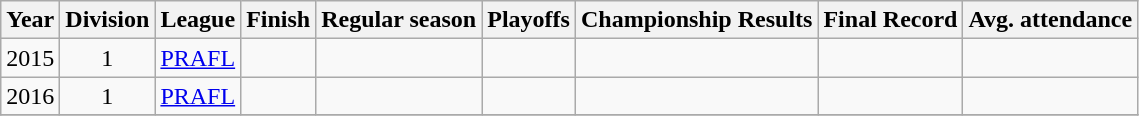<table class="wikitable"  style="text-align: left;">
<tr>
<th>Year</th>
<th>Division</th>
<th>League</th>
<th>Finish</th>
<th>Regular season</th>
<th>Playoffs</th>
<th>Championship Results</th>
<th>Final Record</th>
<th>Avg. attendance</th>
</tr>
<tr>
<td align=center>2015</td>
<td align=center>1</td>
<td align=center><a href='#'>PRAFL</a></td>
<td align=center></td>
<td align=center></td>
<td align=center></td>
<td></td>
<td align=center></td>
<td align=center></td>
</tr>
<tr>
<td align=center>2016</td>
<td align=center>1</td>
<td align=center><a href='#'>PRAFL</a></td>
<td align=center></td>
<td align=center></td>
<td align=center></td>
<td></td>
<td align=center></td>
<td align=center></td>
</tr>
<tr>
</tr>
</table>
